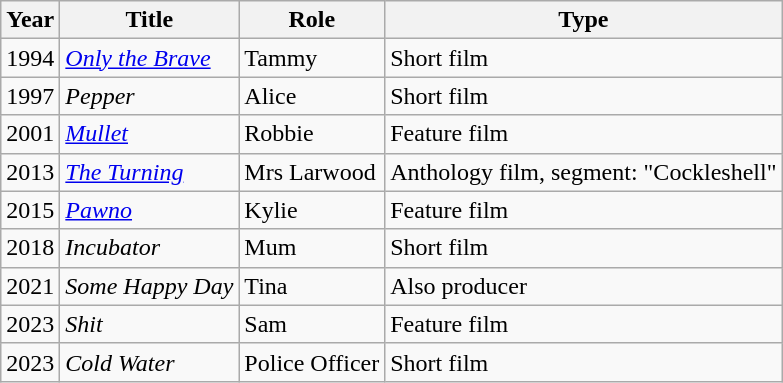<table class="wikitable">
<tr>
<th>Year</th>
<th>Title</th>
<th>Role</th>
<th>Type</th>
</tr>
<tr>
<td>1994</td>
<td><em><a href='#'>Only the Brave</a></em></td>
<td>Tammy</td>
<td>Short film</td>
</tr>
<tr>
<td>1997</td>
<td><em>Pepper</em></td>
<td>Alice</td>
<td>Short film</td>
</tr>
<tr>
<td>2001</td>
<td><em><a href='#'>Mullet</a></em></td>
<td>Robbie</td>
<td>Feature film</td>
</tr>
<tr>
<td>2013</td>
<td><em><a href='#'>The Turning</a></em></td>
<td>Mrs Larwood</td>
<td>Anthology film, segment: "Cockleshell"</td>
</tr>
<tr>
<td>2015</td>
<td><em><a href='#'>Pawno</a></em></td>
<td>Kylie</td>
<td>Feature film</td>
</tr>
<tr>
<td>2018</td>
<td><em>Incubator</em></td>
<td>Mum</td>
<td>Short film</td>
</tr>
<tr>
<td>2021</td>
<td><em>Some Happy Day</em></td>
<td>Tina</td>
<td>Also producer</td>
</tr>
<tr>
<td>2023</td>
<td><em>Shit</em></td>
<td>Sam</td>
<td>Feature film</td>
</tr>
<tr>
<td>2023</td>
<td><em>Cold Water</em></td>
<td>Police Officer</td>
<td>Short film</td>
</tr>
</table>
